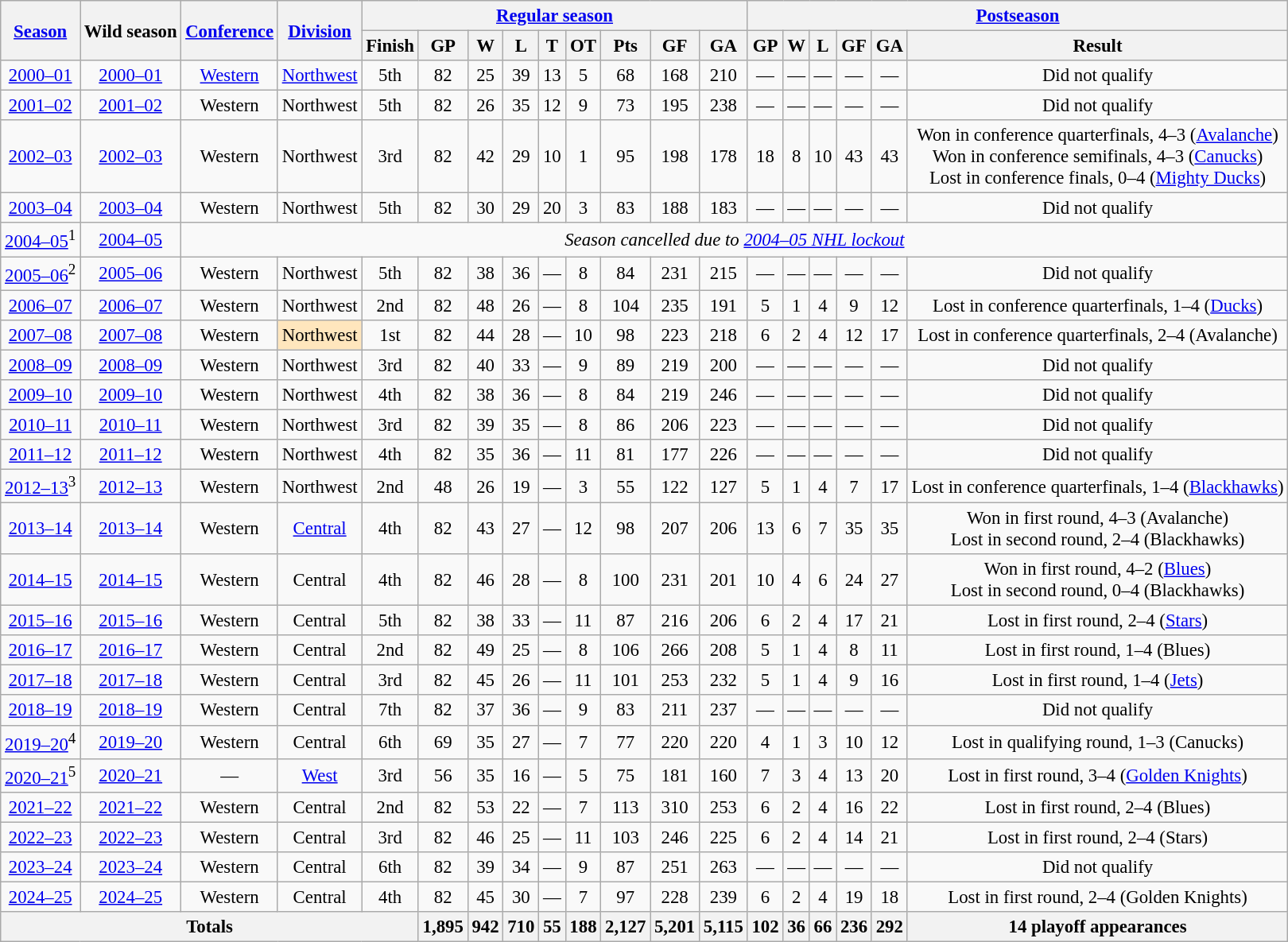<table class="wikitable" style="text-align:center; font-size: 95%">
<tr>
<th rowspan="2"><a href='#'>Season</a></th>
<th rowspan="2">Wild season</th>
<th rowspan="2"><a href='#'>Conference</a></th>
<th rowspan="2"><a href='#'>Division</a></th>
<th colspan="9"><a href='#'>Regular season</a></th>
<th colspan="6"><a href='#'>Postseason</a></th>
</tr>
<tr>
<th>Finish</th>
<th>GP</th>
<th>W</th>
<th>L</th>
<th>T</th>
<th>OT</th>
<th>Pts</th>
<th>GF</th>
<th>GA</th>
<th>GP</th>
<th>W</th>
<th>L</th>
<th>GF</th>
<th>GA</th>
<th>Result</th>
</tr>
<tr>
<td><a href='#'>2000–01</a></td>
<td><a href='#'>2000–01</a></td>
<td><a href='#'>Western</a></td>
<td><a href='#'>Northwest</a></td>
<td>5th</td>
<td>82</td>
<td>25</td>
<td>39</td>
<td>13</td>
<td>5</td>
<td>68</td>
<td>168</td>
<td>210</td>
<td>—</td>
<td>—</td>
<td>—</td>
<td>—</td>
<td>—</td>
<td>Did not qualify</td>
</tr>
<tr>
<td><a href='#'>2001–02</a></td>
<td><a href='#'>2001–02</a></td>
<td>Western</td>
<td>Northwest</td>
<td>5th</td>
<td>82</td>
<td>26</td>
<td>35</td>
<td>12</td>
<td>9</td>
<td>73</td>
<td>195</td>
<td>238</td>
<td>—</td>
<td>—</td>
<td>—</td>
<td>—</td>
<td>—</td>
<td>Did not qualify</td>
</tr>
<tr>
<td><a href='#'>2002–03</a></td>
<td><a href='#'>2002–03</a></td>
<td>Western</td>
<td>Northwest</td>
<td>3rd</td>
<td>82</td>
<td>42</td>
<td>29</td>
<td>10</td>
<td>1</td>
<td>95</td>
<td>198</td>
<td>178</td>
<td>18</td>
<td>8</td>
<td>10</td>
<td>43</td>
<td>43</td>
<td>Won in conference quarterfinals, 4–3 (<a href='#'>Avalanche</a>)<br>Won in conference semifinals, 4–3 (<a href='#'>Canucks</a>)<br>Lost in conference finals, 0–4 (<a href='#'>Mighty Ducks</a>)</td>
</tr>
<tr>
<td><a href='#'>2003–04</a></td>
<td><a href='#'>2003–04</a></td>
<td>Western</td>
<td>Northwest</td>
<td>5th</td>
<td>82</td>
<td>30</td>
<td>29</td>
<td>20</td>
<td>3</td>
<td>83</td>
<td>188</td>
<td>183</td>
<td>—</td>
<td>—</td>
<td>—</td>
<td>—</td>
<td>—</td>
<td>Did not qualify</td>
</tr>
<tr>
<td><a href='#'>2004–05</a><sup>1</sup></td>
<td><a href='#'>2004–05</a></td>
<td colspan="17"><em>Season cancelled due to <a href='#'>2004–05 NHL lockout</a></em></td>
</tr>
<tr>
<td><a href='#'>2005–06</a><sup>2</sup></td>
<td><a href='#'>2005–06</a></td>
<td>Western</td>
<td>Northwest</td>
<td>5th</td>
<td>82</td>
<td>38</td>
<td>36</td>
<td>—</td>
<td>8</td>
<td>84</td>
<td>231</td>
<td>215</td>
<td>—</td>
<td>—</td>
<td>—</td>
<td>—</td>
<td>—</td>
<td>Did not qualify</td>
</tr>
<tr>
<td><a href='#'>2006–07</a></td>
<td><a href='#'>2006–07</a></td>
<td>Western</td>
<td>Northwest</td>
<td>2nd</td>
<td>82</td>
<td>48</td>
<td>26</td>
<td>—</td>
<td>8</td>
<td>104</td>
<td>235</td>
<td>191</td>
<td>5</td>
<td>1</td>
<td>4</td>
<td>9</td>
<td>12</td>
<td>Lost in conference quarterfinals, 1–4 (<a href='#'>Ducks</a>)</td>
</tr>
<tr>
<td><a href='#'>2007–08</a></td>
<td><a href='#'>2007–08</a></td>
<td>Western</td>
<td style="background: #FFE6BD;">Northwest</td>
<td>1st</td>
<td>82</td>
<td>44</td>
<td>28</td>
<td>—</td>
<td>10</td>
<td>98</td>
<td>223</td>
<td>218</td>
<td>6</td>
<td>2</td>
<td>4</td>
<td>12</td>
<td>17</td>
<td>Lost in conference quarterfinals, 2–4 (Avalanche)</td>
</tr>
<tr>
<td><a href='#'>2008–09</a></td>
<td><a href='#'>2008–09</a></td>
<td>Western</td>
<td>Northwest</td>
<td>3rd</td>
<td>82</td>
<td>40</td>
<td>33</td>
<td>—</td>
<td>9</td>
<td>89</td>
<td>219</td>
<td>200</td>
<td>—</td>
<td>—</td>
<td>—</td>
<td>—</td>
<td>—</td>
<td>Did not qualify</td>
</tr>
<tr>
<td><a href='#'>2009–10</a></td>
<td><a href='#'>2009–10</a></td>
<td>Western</td>
<td>Northwest</td>
<td>4th</td>
<td>82</td>
<td>38</td>
<td>36</td>
<td>—</td>
<td>8</td>
<td>84</td>
<td>219</td>
<td>246</td>
<td>—</td>
<td>—</td>
<td>—</td>
<td>—</td>
<td>—</td>
<td>Did not qualify</td>
</tr>
<tr>
<td><a href='#'>2010–11</a></td>
<td><a href='#'>2010–11</a></td>
<td>Western</td>
<td>Northwest</td>
<td>3rd</td>
<td>82</td>
<td>39</td>
<td>35</td>
<td>—</td>
<td>8</td>
<td>86</td>
<td>206</td>
<td>223</td>
<td>—</td>
<td>—</td>
<td>—</td>
<td>—</td>
<td>—</td>
<td>Did not qualify</td>
</tr>
<tr>
<td><a href='#'>2011–12</a></td>
<td><a href='#'>2011–12</a></td>
<td>Western</td>
<td>Northwest</td>
<td>4th</td>
<td>82</td>
<td>35</td>
<td>36</td>
<td>—</td>
<td>11</td>
<td>81</td>
<td>177</td>
<td>226</td>
<td>—</td>
<td>—</td>
<td>—</td>
<td>—</td>
<td>—</td>
<td>Did not qualify</td>
</tr>
<tr>
<td><a href='#'>2012–13</a><sup>3</sup></td>
<td><a href='#'>2012–13</a></td>
<td>Western</td>
<td>Northwest</td>
<td>2nd</td>
<td>48</td>
<td>26</td>
<td>19</td>
<td>—</td>
<td>3</td>
<td>55</td>
<td>122</td>
<td>127</td>
<td>5</td>
<td>1</td>
<td>4</td>
<td>7</td>
<td>17</td>
<td>Lost in conference quarterfinals, 1–4 (<a href='#'>Blackhawks</a>)</td>
</tr>
<tr>
<td><a href='#'>2013–14</a></td>
<td><a href='#'>2013–14</a></td>
<td>Western</td>
<td><a href='#'>Central</a></td>
<td>4th</td>
<td>82</td>
<td>43</td>
<td>27</td>
<td>—</td>
<td>12</td>
<td>98</td>
<td>207</td>
<td>206</td>
<td>13</td>
<td>6</td>
<td>7</td>
<td>35</td>
<td>35</td>
<td>Won in first round, 4–3 (Avalanche)<br>Lost in second round, 2–4 (Blackhawks)</td>
</tr>
<tr>
<td><a href='#'>2014–15</a></td>
<td><a href='#'>2014–15</a></td>
<td>Western</td>
<td>Central</td>
<td>4th</td>
<td>82</td>
<td>46</td>
<td>28</td>
<td>—</td>
<td>8</td>
<td>100</td>
<td>231</td>
<td>201</td>
<td>10</td>
<td>4</td>
<td>6</td>
<td>24</td>
<td>27</td>
<td>Won in first round, 4–2 (<a href='#'>Blues</a>)<br>Lost in second round, 0–4 (Blackhawks)</td>
</tr>
<tr>
<td><a href='#'>2015–16</a></td>
<td><a href='#'>2015–16</a></td>
<td>Western</td>
<td>Central</td>
<td>5th</td>
<td>82</td>
<td>38</td>
<td>33</td>
<td>—</td>
<td>11</td>
<td>87</td>
<td>216</td>
<td>206</td>
<td>6</td>
<td>2</td>
<td>4</td>
<td>17</td>
<td>21</td>
<td>Lost in first round, 2–4 (<a href='#'>Stars</a>)</td>
</tr>
<tr>
<td><a href='#'>2016–17</a></td>
<td><a href='#'>2016–17</a></td>
<td>Western</td>
<td>Central</td>
<td>2nd</td>
<td>82</td>
<td>49</td>
<td>25</td>
<td>—</td>
<td>8</td>
<td>106</td>
<td>266</td>
<td>208</td>
<td>5</td>
<td>1</td>
<td>4</td>
<td>8</td>
<td>11</td>
<td>Lost in first round, 1–4 (Blues)</td>
</tr>
<tr>
<td><a href='#'>2017–18</a></td>
<td><a href='#'>2017–18</a></td>
<td>Western</td>
<td>Central</td>
<td>3rd</td>
<td>82</td>
<td>45</td>
<td>26</td>
<td>—</td>
<td>11</td>
<td>101</td>
<td>253</td>
<td>232</td>
<td>5</td>
<td>1</td>
<td>4</td>
<td>9</td>
<td>16</td>
<td>Lost in first round, 1–4 (<a href='#'>Jets</a>)</td>
</tr>
<tr>
<td><a href='#'>2018–19</a></td>
<td><a href='#'>2018–19</a></td>
<td>Western</td>
<td>Central</td>
<td>7th</td>
<td>82</td>
<td>37</td>
<td>36</td>
<td>—</td>
<td>9</td>
<td>83</td>
<td>211</td>
<td>237</td>
<td>—</td>
<td>—</td>
<td>—</td>
<td>—</td>
<td>—</td>
<td>Did not qualify</td>
</tr>
<tr>
<td><a href='#'>2019–20</a><sup>4</sup></td>
<td><a href='#'>2019–20</a></td>
<td>Western</td>
<td>Central</td>
<td>6th</td>
<td>69</td>
<td>35</td>
<td>27</td>
<td>—</td>
<td>7</td>
<td>77</td>
<td>220</td>
<td>220</td>
<td>4</td>
<td>1</td>
<td>3</td>
<td>10</td>
<td>12</td>
<td>Lost in qualifying round, 1–3 (Canucks)</td>
</tr>
<tr>
<td><a href='#'>2020–21</a><sup>5</sup></td>
<td><a href='#'>2020–21</a></td>
<td>—</td>
<td><a href='#'>West</a></td>
<td>3rd</td>
<td>56</td>
<td>35</td>
<td>16</td>
<td>—</td>
<td>5</td>
<td>75</td>
<td>181</td>
<td>160</td>
<td>7</td>
<td>3</td>
<td>4</td>
<td>13</td>
<td>20</td>
<td>Lost in first round, 3–4 (<a href='#'>Golden Knights</a>)</td>
</tr>
<tr>
<td><a href='#'>2021–22</a></td>
<td><a href='#'>2021–22</a></td>
<td>Western</td>
<td>Central</td>
<td>2nd</td>
<td>82</td>
<td>53</td>
<td>22</td>
<td>—</td>
<td>7</td>
<td>113</td>
<td>310</td>
<td>253</td>
<td>6</td>
<td>2</td>
<td>4</td>
<td>16</td>
<td>22</td>
<td>Lost in first round, 2–4 (Blues)</td>
</tr>
<tr>
<td><a href='#'>2022–23</a></td>
<td><a href='#'>2022–23</a></td>
<td>Western</td>
<td>Central</td>
<td>3rd</td>
<td>82</td>
<td>46</td>
<td>25</td>
<td>—</td>
<td>11</td>
<td>103</td>
<td>246</td>
<td>225</td>
<td>6</td>
<td>2</td>
<td>4</td>
<td>14</td>
<td>21</td>
<td>Lost in first round, 2–4 (Stars)</td>
</tr>
<tr>
<td><a href='#'>2023–24</a></td>
<td><a href='#'>2023–24</a></td>
<td>Western</td>
<td>Central</td>
<td>6th</td>
<td>82</td>
<td>39</td>
<td>34</td>
<td>—</td>
<td>9</td>
<td>87</td>
<td>251</td>
<td>263</td>
<td>—</td>
<td>—</td>
<td>—</td>
<td>—</td>
<td>—</td>
<td>Did not qualify</td>
</tr>
<tr>
<td><a href='#'>2024–25</a></td>
<td><a href='#'>2024–25</a></td>
<td>Western</td>
<td>Central</td>
<td>4th</td>
<td>82</td>
<td>45</td>
<td>30</td>
<td>—</td>
<td>7</td>
<td>97</td>
<td>228</td>
<td>239</td>
<td>6</td>
<td>2</td>
<td>4</td>
<td>19</td>
<td>18</td>
<td>Lost in first round, 2–4 (Golden Knights)</td>
</tr>
<tr>
<th colspan="5">Totals</th>
<th>1,895</th>
<th>942</th>
<th>710</th>
<th>55</th>
<th>188</th>
<th>2,127</th>
<th>5,201</th>
<th>5,115</th>
<th>102</th>
<th>36</th>
<th>66</th>
<th>236</th>
<th>292</th>
<th>14 playoff appearances</th>
</tr>
</table>
